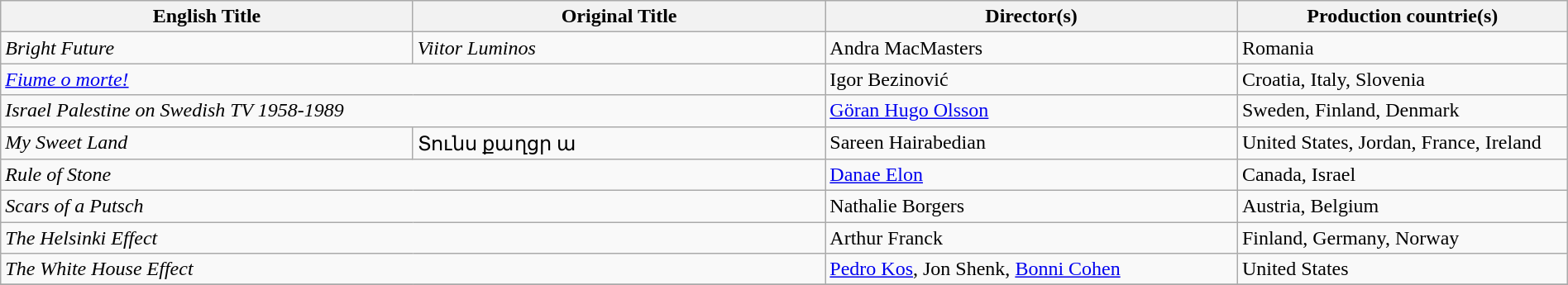<table class="wikitable" style="width:100%; margin-bottom:4px">
<tr>
<th scope="col" width="25%">English Title</th>
<th scope="col" width="25%">Original Title</th>
<th scope="col" width="25%">Director(s)</th>
<th scope="col" width="20%">Production countrie(s)</th>
</tr>
<tr>
<td><em>Bright Future</em></td>
<td><em>Viitor Luminos</em></td>
<td>Andra MacMasters</td>
<td>Romania</td>
</tr>
<tr>
<td colspan="2"><em><a href='#'>Fiume o morte!</a></em></td>
<td>Igor Bezinović</td>
<td>Croatia, Italy, Slovenia</td>
</tr>
<tr>
<td colspan="2"><em>Israel Palestine on Swedish TV 1958-1989</em></td>
<td><a href='#'>Göran Hugo Olsson</a></td>
<td>Sweden, Finland, Denmark</td>
</tr>
<tr>
<td><em>My Sweet Land</em></td>
<td>Տունս քաղցր ա</td>
<td>Sareen Hairabedian</td>
<td>United States, Jordan, France, Ireland</td>
</tr>
<tr>
<td colspan="2"><em>Rule of Stone</em></td>
<td><a href='#'>Danae Elon</a></td>
<td>Canada, Israel</td>
</tr>
<tr>
<td colspan="2"><em>Scars of a Putsch</em></td>
<td>Nathalie Borgers</td>
<td>Austria, Belgium</td>
</tr>
<tr>
<td colspan="2"><em>The Helsinki Effect</em></td>
<td>Arthur Franck</td>
<td>Finland, Germany, Norway</td>
</tr>
<tr>
<td colspan="2"><em>The White House Effect</em></td>
<td><a href='#'>Pedro Kos</a>, Jon Shenk, <a href='#'>Bonni Cohen</a></td>
<td>United States</td>
</tr>
<tr>
</tr>
</table>
